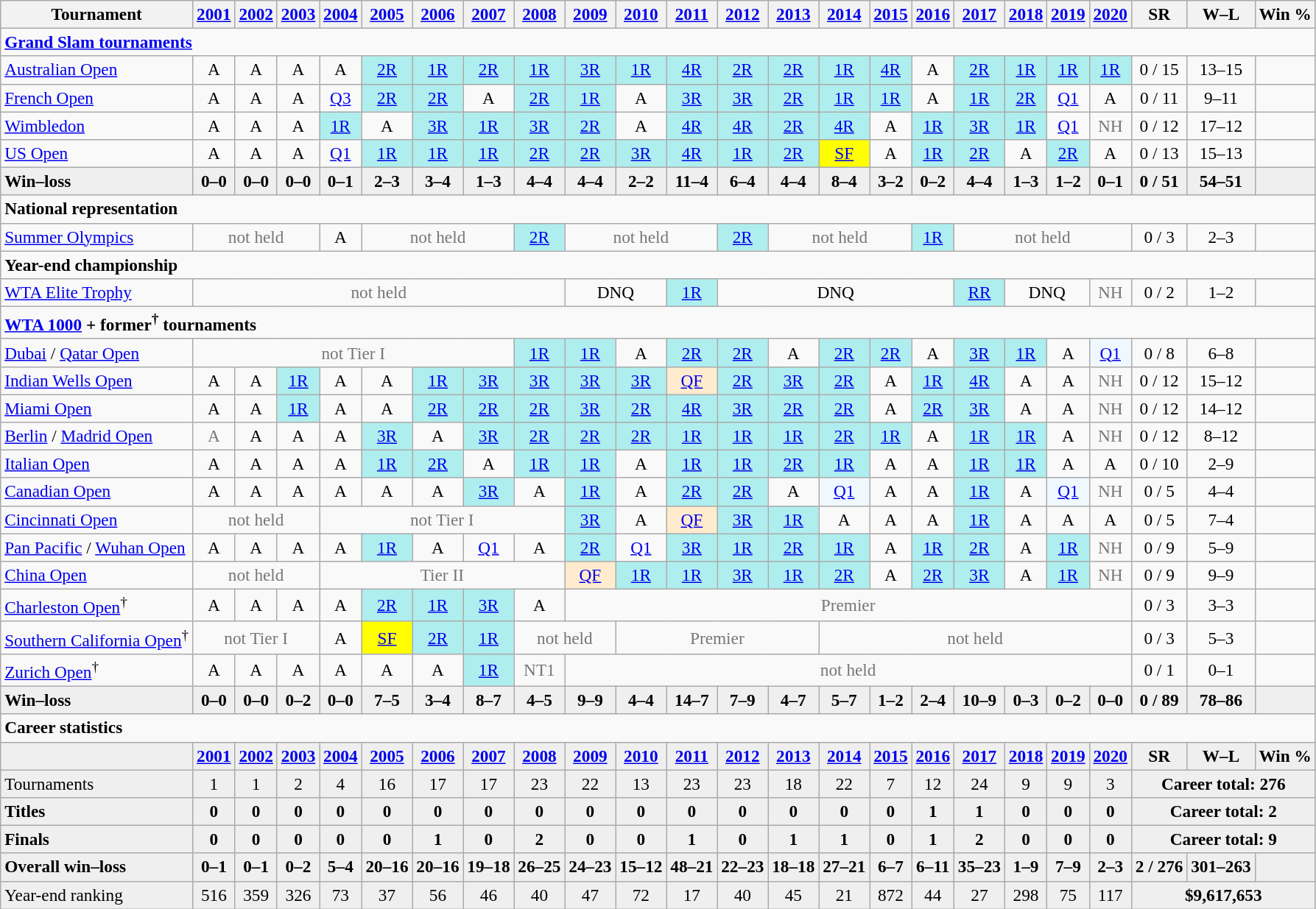<table class="wikitable nowrap" style="font-size:97%; text-align:center">
<tr>
<th>Tournament</th>
<th><a href='#'>2001</a></th>
<th><a href='#'>2002</a></th>
<th><a href='#'>2003</a></th>
<th><a href='#'>2004</a></th>
<th><a href='#'>2005</a></th>
<th><a href='#'>2006</a></th>
<th><a href='#'>2007</a></th>
<th><a href='#'>2008</a></th>
<th><a href='#'>2009</a></th>
<th><a href='#'>2010</a></th>
<th><a href='#'>2011</a></th>
<th><a href='#'>2012</a></th>
<th><a href='#'>2013</a></th>
<th><a href='#'>2014</a></th>
<th><a href='#'>2015</a></th>
<th><a href='#'>2016</a></th>
<th><a href='#'>2017</a></th>
<th><a href='#'>2018</a></th>
<th><a href='#'>2019</a></th>
<th><a href='#'>2020</a></th>
<th>SR</th>
<th>W–L</th>
<th>Win %</th>
</tr>
<tr>
<td colspan="24" style="text-align:left;"><strong><a href='#'>Grand Slam tournaments</a></strong></td>
</tr>
<tr>
<td align="left"><a href='#'>Australian Open</a></td>
<td>A</td>
<td>A</td>
<td>A</td>
<td>A</td>
<td bgcolor="afeeee"><a href='#'>2R</a></td>
<td bgcolor="afeeee"><a href='#'>1R</a></td>
<td bgcolor="afeeee"><a href='#'>2R</a></td>
<td bgcolor="afeeee"><a href='#'>1R</a></td>
<td bgcolor="afeeee"><a href='#'>3R</a></td>
<td bgcolor="afeeee"><a href='#'>1R</a></td>
<td bgcolor="afeeee"><a href='#'>4R</a></td>
<td bgcolor="afeeee"><a href='#'>2R</a></td>
<td bgcolor="afeeee"><a href='#'>2R</a></td>
<td bgcolor="afeeee"><a href='#'>1R</a></td>
<td bgcolor="afeeee"><a href='#'>4R</a></td>
<td>A</td>
<td bgcolor="afeeee"><a href='#'>2R</a></td>
<td bgcolor="afeeee"><a href='#'>1R</a></td>
<td bgcolor="afeeee"><a href='#'>1R</a></td>
<td bgcolor="afeeee"><a href='#'>1R</a></td>
<td>0 / 15</td>
<td>13–15</td>
<td></td>
</tr>
<tr>
<td align="left"><a href='#'>French Open</a></td>
<td>A</td>
<td>A</td>
<td>A</td>
<td><a href='#'>Q3</a></td>
<td bgcolor="afeeee"><a href='#'>2R</a></td>
<td bgcolor="afeeee"><a href='#'>2R</a></td>
<td>A</td>
<td bgcolor="afeeee"><a href='#'>2R</a></td>
<td bgcolor="afeeee"><a href='#'>1R</a></td>
<td>A</td>
<td bgcolor="afeeee"><a href='#'>3R</a></td>
<td bgcolor="afeeee"><a href='#'>3R</a></td>
<td bgcolor="afeeee"><a href='#'>2R</a></td>
<td bgcolor="afeeee"><a href='#'>1R</a></td>
<td bgcolor="afeeee"><a href='#'>1R</a></td>
<td>A</td>
<td bgcolor="afeeee"><a href='#'>1R</a></td>
<td bgcolor="afeeee"><a href='#'>2R</a></td>
<td><a href='#'>Q1</a></td>
<td>A</td>
<td>0 / 11</td>
<td>9–11</td>
<td></td>
</tr>
<tr>
<td align="left"><a href='#'>Wimbledon</a></td>
<td>A</td>
<td>A</td>
<td>A</td>
<td bgcolor="afeeee"><a href='#'>1R</a></td>
<td>A</td>
<td bgcolor="afeeee"><a href='#'>3R</a></td>
<td bgcolor="afeeee"><a href='#'>1R</a></td>
<td bgcolor="afeeee"><a href='#'>3R</a></td>
<td bgcolor="afeeee"><a href='#'>2R</a></td>
<td>A</td>
<td bgcolor="afeeee"><a href='#'>4R</a></td>
<td bgcolor="afeeee"><a href='#'>4R</a></td>
<td bgcolor="afeeee"><a href='#'>2R</a></td>
<td bgcolor="afeeee"><a href='#'>4R</a></td>
<td>A</td>
<td bgcolor="afeeee"><a href='#'>1R</a></td>
<td bgcolor="afeeee"><a href='#'>3R</a></td>
<td bgcolor="afeeee"><a href='#'>1R</a></td>
<td><a href='#'>Q1</a></td>
<td style="color:#767676;">NH</td>
<td>0 / 12</td>
<td>17–12</td>
<td></td>
</tr>
<tr>
<td align="left"><a href='#'>US Open</a></td>
<td>A</td>
<td>A</td>
<td>A</td>
<td><a href='#'>Q1</a></td>
<td bgcolor="afeeee"><a href='#'>1R</a></td>
<td bgcolor="afeeee"><a href='#'>1R</a></td>
<td bgcolor="afeeee"><a href='#'>1R</a></td>
<td bgcolor="afeeee"><a href='#'>2R</a></td>
<td bgcolor="afeeee"><a href='#'>2R</a></td>
<td bgcolor="afeeee"><a href='#'>3R</a></td>
<td bgcolor="afeeee"><a href='#'>4R</a></td>
<td bgcolor="afeeee"><a href='#'>1R</a></td>
<td bgcolor="afeeee"><a href='#'>2R</a></td>
<td style="background:yellow;"><a href='#'>SF</a></td>
<td>A</td>
<td bgcolor="afeeee"><a href='#'>1R</a></td>
<td bgcolor="afeeee"><a href='#'>2R</a></td>
<td>A</td>
<td bgcolor="afeeee"><a href='#'>2R</a></td>
<td>A</td>
<td>0 / 13</td>
<td>15–13</td>
<td></td>
</tr>
<tr style="background:#efefef; font-weight:bold;">
<td align="left">Win–loss</td>
<td>0–0</td>
<td>0–0</td>
<td>0–0</td>
<td>0–1</td>
<td>2–3</td>
<td>3–4</td>
<td>1–3</td>
<td>4–4</td>
<td>4–4</td>
<td>2–2</td>
<td>11–4</td>
<td>6–4</td>
<td>4–4</td>
<td>8–4</td>
<td>3–2</td>
<td>0–2</td>
<td>4–4</td>
<td>1–3</td>
<td>1–2</td>
<td>0–1</td>
<td>0 / 51</td>
<td>54–51</td>
<td></td>
</tr>
<tr>
<td colspan="24" style="text-align:left;"><strong>National representation</strong></td>
</tr>
<tr>
<td align="left"><a href='#'>Summer Olympics</a></td>
<td colspan="3" style="color:#767676">not held</td>
<td>A</td>
<td colspan="3" style="color:#767676">not held</td>
<td bgcolor="afeeee"><a href='#'>2R</a></td>
<td colspan="3" style="color:#767676">not held</td>
<td bgcolor="afeeee"><a href='#'>2R</a></td>
<td colspan="3" style="color:#767676">not held</td>
<td bgcolor="afeeee"><a href='#'>1R</a></td>
<td colspan="4" style="color:#767676">not held</td>
<td>0 / 3</td>
<td>2–3</td>
<td></td>
</tr>
<tr>
<td colspan="24" style="text-align:left;"><strong>Year-end championship</strong></td>
</tr>
<tr>
<td align="left"><a href='#'>WTA Elite Trophy</a></td>
<td colspan="8" style="color:#767676">not held</td>
<td colspan="2">DNQ</td>
<td bgcolor="afeeee"><a href='#'>1R</a></td>
<td colspan="5">DNQ</td>
<td bgcolor="afeeee"><a href='#'>RR</a></td>
<td colspan="2">DNQ</td>
<td style="color:#767676;">NH</td>
<td>0 / 2</td>
<td>1–2</td>
<td></td>
</tr>
<tr>
<td colspan="24" style="text-align:left;"><strong><a href='#'>WTA 1000</a> + former<sup>†</sup> tournaments</strong></td>
</tr>
<tr>
<td align="left"><a href='#'>Dubai</a> / <a href='#'>Qatar Open</a></td>
<td colspan="7" style="color:#767676">not Tier I</td>
<td bgcolor="afeeee"><a href='#'>1R</a></td>
<td bgcolor="afeeee"><a href='#'>1R</a></td>
<td>A</td>
<td bgcolor="afeeee"><a href='#'>2R</a></td>
<td bgcolor="afeeee"><a href='#'>2R</a></td>
<td>A</td>
<td bgcolor="afeeee"><a href='#'>2R</a></td>
<td bgcolor="afeeee"><a href='#'>2R</a></td>
<td>A</td>
<td bgcolor="afeeee"><a href='#'>3R</a></td>
<td bgcolor="afeeee"><a href='#'>1R</a></td>
<td>A</td>
<td bgcolor="f0f8ff"><a href='#'>Q1</a></td>
<td>0 / 8</td>
<td>6–8</td>
<td></td>
</tr>
<tr>
<td align="left"><a href='#'>Indian Wells Open</a></td>
<td>A</td>
<td>A</td>
<td bgcolor="afeeee"><a href='#'>1R</a></td>
<td>A</td>
<td>A</td>
<td bgcolor="afeeee"><a href='#'>1R</a></td>
<td bgcolor="afeeee"><a href='#'>3R</a></td>
<td bgcolor="afeeee"><a href='#'>3R</a></td>
<td bgcolor="afeeee"><a href='#'>3R</a></td>
<td bgcolor="afeeee"><a href='#'>3R</a></td>
<td bgcolor="ffebcd"><a href='#'>QF</a></td>
<td bgcolor="afeeee"><a href='#'>2R</a></td>
<td bgcolor="afeeee"><a href='#'>3R</a></td>
<td bgcolor="afeeee"><a href='#'>2R</a></td>
<td>A</td>
<td bgcolor="afeeee"><a href='#'>1R</a></td>
<td bgcolor="afeeee"><a href='#'>4R</a></td>
<td>A</td>
<td>A</td>
<td style="color:#767676;">NH</td>
<td>0 / 12</td>
<td>15–12</td>
<td></td>
</tr>
<tr>
<td align="left"><a href='#'>Miami Open</a></td>
<td>A</td>
<td>A</td>
<td bgcolor="afeeee"><a href='#'>1R</a></td>
<td>A</td>
<td>A</td>
<td bgcolor="afeeee"><a href='#'>2R</a></td>
<td bgcolor="afeeee"><a href='#'>2R</a></td>
<td bgcolor="afeeee"><a href='#'>2R</a></td>
<td bgcolor="afeeee"><a href='#'>3R</a></td>
<td bgcolor="afeeee"><a href='#'>2R</a></td>
<td bgcolor="afeeee"><a href='#'>4R</a></td>
<td bgcolor="afeeee"><a href='#'>3R</a></td>
<td bgcolor="afeeee"><a href='#'>2R</a></td>
<td bgcolor="afeeee"><a href='#'>2R</a></td>
<td>A</td>
<td bgcolor="afeeee"><a href='#'>2R</a></td>
<td bgcolor="afeeee"><a href='#'>3R</a></td>
<td>A</td>
<td>A</td>
<td style="color:#767676;">NH</td>
<td>0 / 12</td>
<td>14–12</td>
<td></td>
</tr>
<tr>
<td align="left"><a href='#'>Berlin</a> / <a href='#'>Madrid Open</a></td>
<td style="color:#767676">A</td>
<td>A</td>
<td>A</td>
<td>A</td>
<td bgcolor="afeeee"><a href='#'>3R</a></td>
<td>A</td>
<td bgcolor="afeeee"><a href='#'>3R</a></td>
<td bgcolor="afeeee"><a href='#'>2R</a></td>
<td bgcolor="afeeee"><a href='#'>2R</a></td>
<td bgcolor="afeeee"><a href='#'>2R</a></td>
<td bgcolor="afeeee"><a href='#'>1R</a></td>
<td bgcolor="afeeee"><a href='#'>1R</a></td>
<td bgcolor="afeeee"><a href='#'>1R</a></td>
<td bgcolor="afeeee"><a href='#'>2R</a></td>
<td bgcolor="afeeee"><a href='#'>1R</a></td>
<td>A</td>
<td bgcolor="afeeee"><a href='#'>1R</a></td>
<td bgcolor="afeeee"><a href='#'>1R</a></td>
<td>A</td>
<td style="color:#767676;">NH</td>
<td>0 / 12</td>
<td>8–12</td>
<td></td>
</tr>
<tr>
<td align="left"><a href='#'>Italian Open</a></td>
<td>A</td>
<td>A</td>
<td>A</td>
<td>A</td>
<td bgcolor="afeeee"><a href='#'>1R</a></td>
<td bgcolor="afeeee"><a href='#'>2R</a></td>
<td>A</td>
<td bgcolor="afeeee"><a href='#'>1R</a></td>
<td bgcolor="afeeee"><a href='#'>1R</a></td>
<td>A</td>
<td bgcolor="afeeee"><a href='#'>1R</a></td>
<td bgcolor="afeeee"><a href='#'>1R</a></td>
<td bgcolor="afeeee"><a href='#'>2R</a></td>
<td bgcolor="afeeee"><a href='#'>1R</a></td>
<td>A</td>
<td>A</td>
<td bgcolor="afeeee"><a href='#'>1R</a></td>
<td bgcolor="afeeee"><a href='#'>1R</a></td>
<td>A</td>
<td>A</td>
<td>0 / 10</td>
<td>2–9</td>
<td></td>
</tr>
<tr>
<td align="left"><a href='#'>Canadian Open</a></td>
<td>A</td>
<td>A</td>
<td>A</td>
<td>A</td>
<td>A</td>
<td>A</td>
<td bgcolor="afeeee"><a href='#'>3R</a></td>
<td>A</td>
<td bgcolor="afeeee"><a href='#'>1R</a></td>
<td>A</td>
<td bgcolor="afeeee"><a href='#'>2R</a></td>
<td bgcolor="afeeee"><a href='#'>2R</a></td>
<td>A</td>
<td bgcolor="f0f8ff"><a href='#'>Q1</a></td>
<td>A</td>
<td>A</td>
<td bgcolor="afeeee"><a href='#'>1R</a></td>
<td>A</td>
<td bgcolor="f0f8ff"><a href='#'>Q1</a></td>
<td style="color:#767676;">NH</td>
<td>0 / 5</td>
<td>4–4</td>
<td></td>
</tr>
<tr>
<td align="left"><a href='#'>Cincinnati Open</a></td>
<td colspan="3" style="color:#767676">not held</td>
<td colspan="5" style="color:#767676">not Tier I</td>
<td bgcolor="afeeee"><a href='#'>3R</a></td>
<td>A</td>
<td bgcolor="ffebcd"><a href='#'>QF</a></td>
<td bgcolor="afeeee"><a href='#'>3R</a></td>
<td bgcolor="afeeee"><a href='#'>1R</a></td>
<td>A</td>
<td>A</td>
<td>A</td>
<td bgcolor="afeeee"><a href='#'>1R</a></td>
<td>A</td>
<td>A</td>
<td>A</td>
<td>0 / 5</td>
<td>7–4</td>
<td></td>
</tr>
<tr>
<td align="left"><a href='#'>Pan Pacific</a> / <a href='#'>Wuhan Open</a></td>
<td>A</td>
<td>A</td>
<td>A</td>
<td>A</td>
<td bgcolor="afeeee"><a href='#'>1R</a></td>
<td>A</td>
<td><a href='#'>Q1</a></td>
<td>A</td>
<td bgcolor="afeeee"><a href='#'>2R</a></td>
<td><a href='#'>Q1</a></td>
<td bgcolor="afeeee"><a href='#'>3R</a></td>
<td bgcolor="afeeee"><a href='#'>1R</a></td>
<td bgcolor="afeeee"><a href='#'>2R</a></td>
<td bgcolor="afeeee"><a href='#'>1R</a></td>
<td>A</td>
<td bgcolor="afeeee"><a href='#'>1R</a></td>
<td bgcolor="afeeee"><a href='#'>2R</a></td>
<td>A</td>
<td bgcolor="afeeee"><a href='#'>1R</a></td>
<td style="color:#767676;">NH</td>
<td>0 / 9</td>
<td>5–9</td>
<td></td>
</tr>
<tr>
<td align="left"><a href='#'>China Open</a></td>
<td colspan="3" style="color:#767676">not held</td>
<td colspan="5" style="color:#767676">Tier II</td>
<td bgcolor="ffebcd"><a href='#'>QF</a></td>
<td bgcolor="afeeee"><a href='#'>1R</a></td>
<td bgcolor="afeeee"><a href='#'>1R</a></td>
<td bgcolor="afeeee"><a href='#'>3R</a></td>
<td bgcolor="afeeee"><a href='#'>1R</a></td>
<td bgcolor="afeeee"><a href='#'>2R</a></td>
<td>A</td>
<td bgcolor="afeeee"><a href='#'>2R</a></td>
<td bgcolor="afeeee"><a href='#'>3R</a></td>
<td>A</td>
<td bgcolor="afeeee"><a href='#'>1R</a></td>
<td style="color:#767676;">NH</td>
<td>0 / 9</td>
<td>9–9</td>
<td></td>
</tr>
<tr>
<td align="left"><a href='#'>Charleston Open</a><sup>†</sup></td>
<td>A</td>
<td>A</td>
<td>A</td>
<td>A</td>
<td bgcolor="afeeee"><a href='#'>2R</a></td>
<td bgcolor="afeeee"><a href='#'>1R</a></td>
<td bgcolor="afeeee"><a href='#'>3R</a></td>
<td>A</td>
<td colspan="12" style="color:#767676">Premier</td>
<td>0 / 3</td>
<td>3–3</td>
<td></td>
</tr>
<tr>
<td align="left"><a href='#'>Southern California Open</a><sup>†</sup></td>
<td colspan="3" style="color:#767676">not Tier I</td>
<td>A</td>
<td style="background:yellow;"><a href='#'>SF</a></td>
<td bgcolor="afeeee"><a href='#'>2R</a></td>
<td bgcolor="afeeee"><a href='#'>1R</a></td>
<td colspan="2" style="color:#767676">not held</td>
<td colspan="4" style="color:#767676">Premier</td>
<td colspan="7" style="color:#767676">not held</td>
<td>0 / 3</td>
<td>5–3</td>
<td></td>
</tr>
<tr>
<td align="left"><a href='#'>Zurich Open</a><sup>†</sup></td>
<td>A</td>
<td>A</td>
<td>A</td>
<td>A</td>
<td>A</td>
<td>A</td>
<td bgcolor="afeeee"><a href='#'>1R</a></td>
<td style="color:#767676">NT1</td>
<td colspan="12" style="color:#767676">not held</td>
<td>0 / 1</td>
<td>0–1</td>
<td></td>
</tr>
<tr style="background:#efefef; font-weight:bold;">
<td align=left>Win–loss</td>
<td>0–0</td>
<td>0–0</td>
<td>0–2</td>
<td>0–0</td>
<td>7–5</td>
<td>3–4</td>
<td>8–7</td>
<td>4–5</td>
<td>9–9</td>
<td>4–4</td>
<td>14–7</td>
<td>7–9</td>
<td>4–7</td>
<td>5–7</td>
<td>1–2</td>
<td>2–4</td>
<td>10–9</td>
<td>0–3</td>
<td>0–2</td>
<td>0–0</td>
<td>0 / 89</td>
<td>78–86</td>
<td></td>
</tr>
<tr>
<td colspan="24" align="left"><strong>Career statistics</strong></td>
</tr>
<tr style="background:#efefef; font-weight:bold;">
<td></td>
<td><a href='#'>2001</a></td>
<td><a href='#'>2002</a></td>
<td><a href='#'>2003</a></td>
<td><a href='#'>2004</a></td>
<td><a href='#'>2005</a></td>
<td><a href='#'>2006</a></td>
<td><a href='#'>2007</a></td>
<td><a href='#'>2008</a></td>
<td><a href='#'>2009</a></td>
<td><a href='#'>2010</a></td>
<td><a href='#'>2011</a></td>
<td><a href='#'>2012</a></td>
<td><a href='#'>2013</a></td>
<td><a href='#'>2014</a></td>
<td><a href='#'>2015</a></td>
<td><a href='#'>2016</a></td>
<td><a href='#'>2017</a></td>
<td><a href='#'>2018</a></td>
<td><a href='#'>2019</a></td>
<td><a href='#'>2020</a></td>
<td>SR</td>
<td>W–L</td>
<td>Win %</td>
</tr>
<tr style="background:#efefef;">
<td style="text-align:left">Tournaments</td>
<td>1</td>
<td>1</td>
<td>2</td>
<td>4</td>
<td>16</td>
<td>17</td>
<td>17</td>
<td>23</td>
<td>22</td>
<td>13</td>
<td>23</td>
<td>23</td>
<td>18</td>
<td>22</td>
<td>7</td>
<td>12</td>
<td>24</td>
<td>9</td>
<td>9</td>
<td>3</td>
<td colspan="3"><strong>Career total: 276</strong></td>
</tr>
<tr style="background:#efefef; font-weight:bold;">
<td style="text-align:left">Titles</td>
<td>0</td>
<td>0</td>
<td>0</td>
<td>0</td>
<td>0</td>
<td>0</td>
<td>0</td>
<td>0</td>
<td>0</td>
<td>0</td>
<td>0</td>
<td>0</td>
<td>0</td>
<td>0</td>
<td>0</td>
<td>1</td>
<td>1</td>
<td>0</td>
<td>0</td>
<td>0</td>
<td colspan="3">Career total: 2</td>
</tr>
<tr style="background:#efefef; font-weight:bold;">
<td style="text-align:left">Finals</td>
<td>0</td>
<td>0</td>
<td>0</td>
<td>0</td>
<td>0</td>
<td>1</td>
<td>0</td>
<td>2</td>
<td>0</td>
<td>0</td>
<td>1</td>
<td>0</td>
<td>1</td>
<td>1</td>
<td>0</td>
<td>1</td>
<td>2</td>
<td>0</td>
<td>0</td>
<td>0</td>
<td colspan="3">Career total: 9</td>
</tr>
<tr style="background:#efefef; font-weight:bold;">
<td style="text-align:left">Overall win–loss</td>
<td>0–1</td>
<td>0–1</td>
<td>0–2</td>
<td>5–4</td>
<td>20–16</td>
<td>20–16</td>
<td>19–18</td>
<td>26–25</td>
<td>24–23</td>
<td>15–12</td>
<td>48–21</td>
<td>22–23</td>
<td>18–18</td>
<td>27–21</td>
<td>6–7</td>
<td>6–11</td>
<td>35–23</td>
<td>1–9</td>
<td>7–9</td>
<td>2–3</td>
<td>2 / 276</td>
<td>301–263</td>
<td></td>
</tr>
<tr style="background:#efefef;">
<td align="left">Year-end ranking</td>
<td>516</td>
<td>359</td>
<td>326</td>
<td>73</td>
<td>37</td>
<td>56</td>
<td>46</td>
<td>40</td>
<td>47</td>
<td>72</td>
<td>17</td>
<td>40</td>
<td>45</td>
<td>21</td>
<td>872</td>
<td>44</td>
<td>27</td>
<td>298</td>
<td>75</td>
<td>117</td>
<td colspan="3"><strong>$9,617,653</strong></td>
</tr>
</table>
